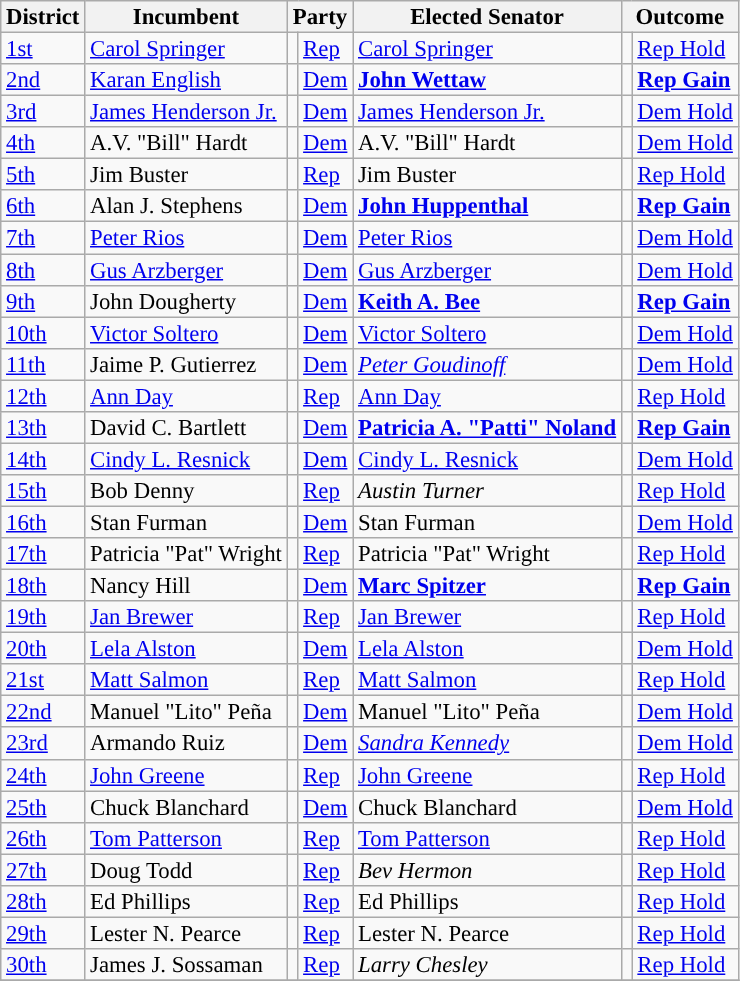<table class="sortable wikitable" style="font-size:95%;line-height:14px;">
<tr>
<th>District</th>
<th>Incumbent</th>
<th colspan="2">Party</th>
<th>Elected Senator</th>
<th colspan="2">Outcome</th>
</tr>
<tr>
<td><a href='#'>1st</a></td>
<td><a href='#'>Carol Springer</a></td>
<td style="background:"></td>
<td><a href='#'>Rep</a></td>
<td><a href='#'>Carol Springer</a></td>
<td style="background:"></td>
<td><a href='#'>Rep Hold</a></td>
</tr>
<tr>
<td><a href='#'>2nd</a></td>
<td><a href='#'>Karan English</a></td>
<td style="background:"></td>
<td><a href='#'>Dem</a></td>
<td><strong><a href='#'>John Wettaw</a></strong></td>
<td style="background:"></td>
<td><strong><a href='#'>Rep Gain</a></strong></td>
</tr>
<tr>
<td><a href='#'>3rd</a></td>
<td><a href='#'>James Henderson Jr.</a></td>
<td style="background:"></td>
<td><a href='#'>Dem</a></td>
<td><a href='#'>James Henderson Jr.</a></td>
<td style="background:"></td>
<td><a href='#'>Dem Hold</a></td>
</tr>
<tr>
<td><a href='#'>4th</a></td>
<td>A.V. "Bill" Hardt</td>
<td style="background:"></td>
<td><a href='#'>Dem</a></td>
<td>A.V. "Bill" Hardt</td>
<td style="background:"></td>
<td><a href='#'>Dem Hold</a></td>
</tr>
<tr>
<td><a href='#'>5th</a></td>
<td>Jim Buster</td>
<td style="background:"></td>
<td><a href='#'>Rep</a></td>
<td>Jim Buster</td>
<td style="background:"></td>
<td><a href='#'>Rep Hold</a></td>
</tr>
<tr>
<td><a href='#'>6th</a></td>
<td>Alan J. Stephens</td>
<td style="background:"></td>
<td><a href='#'>Dem</a></td>
<td><strong><a href='#'>John Huppenthal</a></strong></td>
<td style="background:"></td>
<td><strong><a href='#'>Rep Gain</a></strong></td>
</tr>
<tr>
<td><a href='#'>7th</a></td>
<td><a href='#'>Peter Rios</a></td>
<td style="background:"></td>
<td><a href='#'>Dem</a></td>
<td><a href='#'>Peter Rios</a></td>
<td style="background:"></td>
<td><a href='#'>Dem Hold</a></td>
</tr>
<tr>
<td><a href='#'>8th</a></td>
<td><a href='#'>Gus Arzberger</a></td>
<td style="background:"></td>
<td><a href='#'>Dem</a></td>
<td><a href='#'>Gus Arzberger</a></td>
<td style="background:"></td>
<td><a href='#'>Dem Hold</a></td>
</tr>
<tr>
<td><a href='#'>9th</a></td>
<td>John Dougherty</td>
<td style="background:"></td>
<td><a href='#'>Dem</a></td>
<td><strong><a href='#'>Keith A. Bee</a></strong></td>
<td style="background:"></td>
<td><strong><a href='#'>Rep Gain</a></strong></td>
</tr>
<tr>
<td><a href='#'>10th</a></td>
<td><a href='#'>Victor Soltero</a></td>
<td style="background:"></td>
<td><a href='#'>Dem</a></td>
<td><a href='#'>Victor Soltero</a></td>
<td style="background:"></td>
<td><a href='#'>Dem Hold</a></td>
</tr>
<tr>
<td><a href='#'>11th</a></td>
<td>Jaime P. Gutierrez</td>
<td style="background:"></td>
<td><a href='#'>Dem</a></td>
<td><em><a href='#'>Peter Goudinoff</a></em></td>
<td style="background:"></td>
<td><a href='#'>Dem Hold</a></td>
</tr>
<tr>
<td><a href='#'>12th</a></td>
<td><a href='#'>Ann Day</a></td>
<td style="background:"></td>
<td><a href='#'>Rep</a></td>
<td><a href='#'>Ann Day</a></td>
<td style="background:"></td>
<td><a href='#'>Rep Hold</a></td>
</tr>
<tr>
<td><a href='#'>13th</a></td>
<td>David C. Bartlett</td>
<td style="background:"></td>
<td><a href='#'>Dem</a></td>
<td><strong><a href='#'>Patricia A. "Patti" Noland</a></strong></td>
<td style="background:"></td>
<td><strong><a href='#'>Rep Gain</a></strong></td>
</tr>
<tr>
<td><a href='#'>14th</a></td>
<td><a href='#'>Cindy L. Resnick</a></td>
<td style="background:"></td>
<td><a href='#'>Dem</a></td>
<td><a href='#'>Cindy L. Resnick</a></td>
<td style="background:"></td>
<td><a href='#'>Dem Hold</a></td>
</tr>
<tr>
<td><a href='#'>15th</a></td>
<td>Bob Denny</td>
<td style="background:"></td>
<td><a href='#'>Rep</a></td>
<td><em>Austin Turner</em></td>
<td style="background:"></td>
<td><a href='#'>Rep Hold</a></td>
</tr>
<tr>
<td><a href='#'>16th</a></td>
<td>Stan Furman</td>
<td style="background:"></td>
<td><a href='#'>Dem</a></td>
<td>Stan Furman</td>
<td style="background:"></td>
<td><a href='#'>Dem Hold</a></td>
</tr>
<tr>
<td><a href='#'>17th</a></td>
<td>Patricia "Pat" Wright</td>
<td style="background:"></td>
<td><a href='#'>Rep</a></td>
<td>Patricia "Pat" Wright</td>
<td style="background:"></td>
<td><a href='#'>Rep Hold</a></td>
</tr>
<tr>
<td><a href='#'>18th</a></td>
<td>Nancy Hill</td>
<td style="background:"></td>
<td><a href='#'>Dem</a></td>
<td><strong><a href='#'>Marc Spitzer</a></strong></td>
<td style="background:"></td>
<td><strong><a href='#'>Rep Gain</a></strong></td>
</tr>
<tr>
<td><a href='#'>19th</a></td>
<td><a href='#'>Jan Brewer</a></td>
<td style="background:"></td>
<td><a href='#'>Rep</a></td>
<td><a href='#'>Jan Brewer</a></td>
<td style="background:"></td>
<td><a href='#'>Rep Hold</a></td>
</tr>
<tr>
<td><a href='#'>20th</a></td>
<td><a href='#'>Lela Alston</a></td>
<td style="background:"></td>
<td><a href='#'>Dem</a></td>
<td><a href='#'>Lela Alston</a></td>
<td style="background:"></td>
<td><a href='#'>Dem Hold</a></td>
</tr>
<tr>
<td><a href='#'>21st</a></td>
<td><a href='#'>Matt Salmon</a></td>
<td style="background:"></td>
<td><a href='#'>Rep</a></td>
<td><a href='#'>Matt Salmon</a></td>
<td style="background:"></td>
<td><a href='#'>Rep Hold</a></td>
</tr>
<tr>
<td><a href='#'>22nd</a></td>
<td>Manuel "Lito" Peña</td>
<td style="background:"></td>
<td><a href='#'>Dem</a></td>
<td>Manuel "Lito" Peña</td>
<td style="background:"></td>
<td><a href='#'>Dem Hold</a></td>
</tr>
<tr>
<td><a href='#'>23rd</a></td>
<td>Armando Ruiz</td>
<td style="background:"></td>
<td><a href='#'>Dem</a></td>
<td><em><a href='#'>Sandra Kennedy</a></em></td>
<td style="background:"></td>
<td><a href='#'>Dem Hold</a></td>
</tr>
<tr>
<td><a href='#'>24th</a></td>
<td><a href='#'>John Greene</a></td>
<td style="background:"></td>
<td><a href='#'>Rep</a></td>
<td><a href='#'>John Greene</a></td>
<td style="background:"></td>
<td><a href='#'>Rep Hold</a></td>
</tr>
<tr>
<td><a href='#'>25th</a></td>
<td>Chuck Blanchard</td>
<td style="background:"></td>
<td><a href='#'>Dem</a></td>
<td>Chuck Blanchard</td>
<td style="background:"></td>
<td><a href='#'>Dem Hold</a></td>
</tr>
<tr>
<td><a href='#'>26th</a></td>
<td><a href='#'>Tom Patterson</a></td>
<td style="background:"></td>
<td><a href='#'>Rep</a></td>
<td><a href='#'>Tom Patterson</a></td>
<td style="background:"></td>
<td><a href='#'>Rep Hold</a></td>
</tr>
<tr>
<td><a href='#'>27th</a></td>
<td>Doug Todd</td>
<td style="background:"></td>
<td><a href='#'>Rep</a></td>
<td><em>Bev Hermon</em></td>
<td style="background:"></td>
<td><a href='#'>Rep Hold</a></td>
</tr>
<tr>
<td><a href='#'>28th</a></td>
<td>Ed Phillips</td>
<td style="background:"></td>
<td><a href='#'>Rep</a></td>
<td>Ed Phillips</td>
<td style="background:"></td>
<td><a href='#'>Rep Hold</a></td>
</tr>
<tr>
<td><a href='#'>29th</a></td>
<td>Lester N. Pearce</td>
<td style="background:"></td>
<td><a href='#'>Rep</a></td>
<td>Lester N. Pearce</td>
<td style="background:"></td>
<td><a href='#'>Rep Hold</a></td>
</tr>
<tr>
<td><a href='#'>30th</a></td>
<td>James J. Sossaman</td>
<td style="background:"></td>
<td><a href='#'>Rep</a></td>
<td><em>Larry Chesley</em></td>
<td style="background:"></td>
<td><a href='#'>Rep Hold</a></td>
</tr>
<tr>
</tr>
</table>
